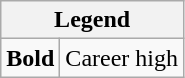<table class="wikitable mw-collapsible mw-collapsed">
<tr>
<th colspan="2">Legend</th>
</tr>
<tr>
<td><strong>Bold</strong></td>
<td>Career high</td>
</tr>
</table>
